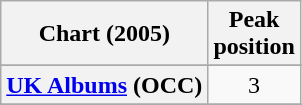<table class="wikitable sortable plainrowheaders" style="text-align:center">
<tr>
<th scope="col">Chart (2005)</th>
<th scope="col">Peak<br> position</th>
</tr>
<tr>
</tr>
<tr>
</tr>
<tr>
</tr>
<tr>
</tr>
<tr>
</tr>
<tr>
</tr>
<tr>
</tr>
<tr>
</tr>
<tr>
</tr>
<tr>
</tr>
<tr>
</tr>
<tr>
</tr>
<tr>
</tr>
<tr>
</tr>
<tr>
</tr>
<tr>
</tr>
<tr>
</tr>
<tr>
<th scope="row"><a href='#'>UK Albums</a> (OCC)</th>
<td align="center">3</td>
</tr>
<tr>
</tr>
<tr>
</tr>
</table>
